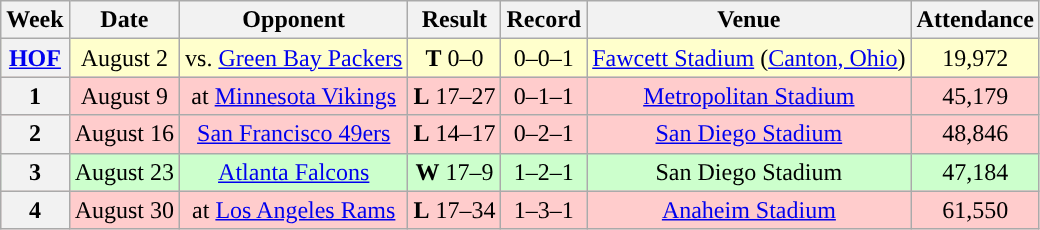<table class="wikitable" style="text-align:center">
<tr>
<th>Week</th>
<th>Date</th>
<th>Opponent</th>
<th>Result</th>
<th>Record</th>
<th>Venue</th>
<th>Attendance</th>
</tr>
<tr style="background: #ffc;">
<th><a href='#'>HOF</a></th>
<td>August 2</td>
<td>vs. <a href='#'>Green Bay Packers</a></td>
<td><strong>T</strong> 0–0</td>
<td>0–0–1</td>
<td><a href='#'>Fawcett Stadium</a> (<a href='#'>Canton, Ohio</a>)</td>
<td>19,972</td>
</tr>
<tr style="background: #fcc;">
<th>1</th>
<td>August 9</td>
<td>at <a href='#'>Minnesota Vikings</a></td>
<td><strong>L</strong> 17–27</td>
<td>0–1–1</td>
<td><a href='#'>Metropolitan Stadium</a></td>
<td>45,179</td>
</tr>
<tr style="background: #fcc;">
<th>2</th>
<td>August 16</td>
<td><a href='#'>San Francisco 49ers</a></td>
<td><strong>L</strong> 14–17</td>
<td>0–2–1</td>
<td><a href='#'>San Diego Stadium</a></td>
<td>48,846</td>
</tr>
<tr style="background: #cfc;">
<th>3</th>
<td>August 23</td>
<td><a href='#'>Atlanta Falcons</a></td>
<td><strong>W</strong> 17–9</td>
<td>1–2–1</td>
<td>San Diego Stadium</td>
<td>47,184</td>
</tr>
<tr style="background: #fcc;">
<th>4</th>
<td>August 30</td>
<td>at <a href='#'>Los Angeles Rams</a></td>
<td><strong>L</strong> 17–34</td>
<td>1–3–1</td>
<td><a href='#'>Anaheim Stadium</a></td>
<td>61,550</td>
</tr>
</table>
